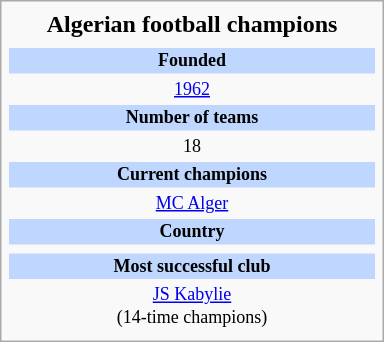<table class="infobox football" style="width: 16em; text-align: center;">
<tr>
<th style="font-size: 16px;">Algerian football champions</th>
</tr>
<tr>
<td style="font-size: 12px;"></td>
</tr>
<tr>
<td style="font-size: 12px; background: #BFD7FF;"><strong>Founded</strong></td>
</tr>
<tr>
<td style="font-size: 12px;"><a href='#'>1962</a></td>
</tr>
<tr>
<td style="font-size: 12px; background: #BFD7FF;"><strong>Number of teams</strong></td>
</tr>
<tr>
<td style="font-size: 12px;">18</td>
</tr>
<tr>
<td style="font-size: 12px; background: #BFD7FF;"><strong>Current champions</strong></td>
</tr>
<tr>
<td style="font-size: 12px;"><a href='#'>MC Alger</a></td>
</tr>
<tr>
<td style="font-size: 12px; background: #BFD7FF;"><strong>Country</strong></td>
</tr>
<tr>
<td style="font-size: 12px;"></td>
</tr>
<tr>
<td style="font-size: 12px; background: #BFD7FF;"><strong>Most successful club</strong></td>
</tr>
<tr>
<td style="font-size: 12px;"><a href='#'>JS Kabylie</a><br>(14-time champions)</td>
</tr>
<tr>
</tr>
</table>
